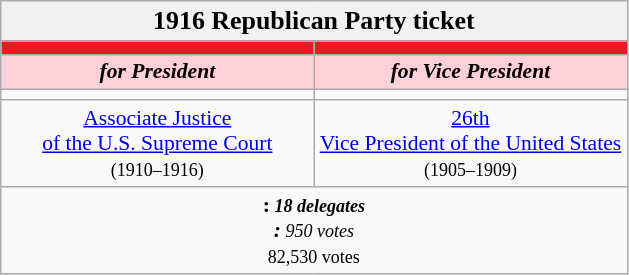<table class="wikitable" style="font-size:90%; text-align:center;">
<tr>
<td style="background:#f1f1f1;" colspan="30"><big><strong>1916 Republican Party ticket</strong></big></td>
</tr>
<tr>
<th style="width:3em; font-size:135%; background:#E81B23; width:200px;"><a href='#'></a></th>
<th style="width:3em; font-size:135%; background:#E81B23; width:200px;"><a href='#'></a></th>
</tr>
<tr style="color:#000; font-size:100%; background:#FFD0D7;">
<td style="width:3em; width:200px;"><strong><em>for President</em></strong></td>
<td style="width:3em; width:200px;"><strong><em>for Vice President</em></strong></td>
</tr>
<tr>
<td></td>
<td></td>
</tr>
<tr>
<td><a href='#'>Associate Justice<br>of the U.S. Supreme Court</a><br><small>(1910–1916)</small></td>
<td><a href='#'>26th</a><br><a href='#'>Vice President of the United States</a><br><small>(1905–1909)</small></td>
</tr>
<tr>
<td colspan=2><strong>:<strong><em><small> 18 delegates</small><em><br></strong>:</em></strong><small> 950 votes</small></em><br><small>82,530 votes</small></td>
</tr>
</table>
